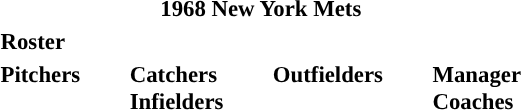<table class="toccolours" style="font-size: 95%;">
<tr>
<th colspan="10">1968 New York Mets</th>
</tr>
<tr>
<td colspan="10"><strong>Roster</strong></td>
</tr>
<tr>
<td valign="top"><strong>Pitchers</strong><br>












</td>
<td width="25px"></td>
<td valign="top"><strong>Catchers</strong><br>


<strong>Infielders</strong>










</td>
<td width="25px"></td>
<td valign="top"><strong>Outfielders</strong><br>




</td>
<td width="25px"></td>
<td valign="top"><strong>Manager</strong><br>
<strong>Coaches</strong>



</td>
</tr>
</table>
